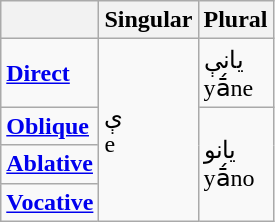<table class="wikitable">
<tr>
<th></th>
<th>Singular</th>
<th>Plural</th>
</tr>
<tr>
<td><strong><a href='#'>Direct</a></strong></td>
<td rowspan="4">ې<br>e</td>
<td>یانې<br>yā́ne</td>
</tr>
<tr>
<td><strong><a href='#'>Oblique</a></strong></td>
<td rowspan="3">یانو<br>yā́no</td>
</tr>
<tr>
<td><strong><a href='#'>Ablative</a></strong></td>
</tr>
<tr>
<td><strong><a href='#'>Vocative</a></strong></td>
</tr>
</table>
